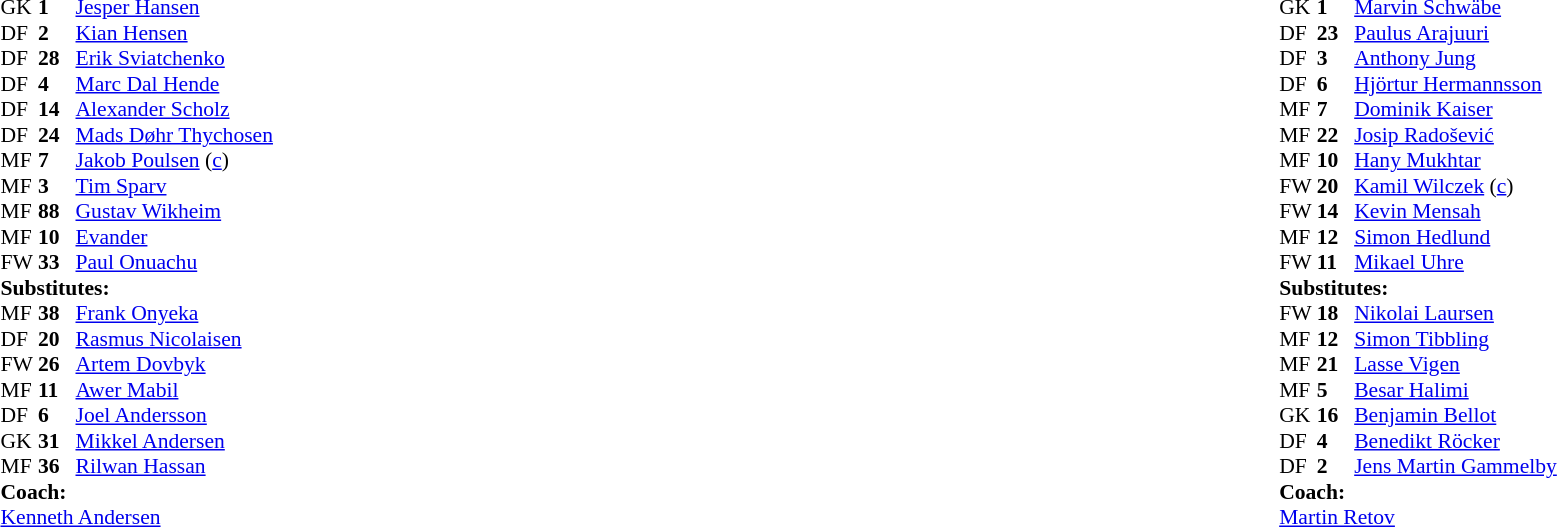<table width="100%">
<tr>
<td valign="top" width="40%"><br><table style="font-size: 90%" cellspacing="0" cellpadding="0">
<tr>
<td colspan="4"></td>
</tr>
<tr>
<th width="25"></th>
<th width="25"></th>
</tr>
<tr>
<td>GK</td>
<td><strong>1</strong></td>
<td> <a href='#'>Jesper Hansen</a></td>
</tr>
<tr>
<td>DF</td>
<td><strong>2</strong></td>
<td> <a href='#'>Kian Hensen</a></td>
<td></td>
</tr>
<tr>
<td>DF</td>
<td><strong>28</strong></td>
<td> <a href='#'>Erik Sviatchenko</a></td>
</tr>
<tr>
<td>DF</td>
<td><strong>4</strong></td>
<td> <a href='#'>Marc Dal Hende</a></td>
</tr>
<tr>
<td>DF</td>
<td><strong>14</strong></td>
<td> <a href='#'>Alexander Scholz</a></td>
</tr>
<tr>
<td>DF</td>
<td><strong>24</strong></td>
<td> <a href='#'>Mads Døhr Thychosen</a></td>
</tr>
<tr>
<td>MF</td>
<td><strong>7</strong></td>
<td> <a href='#'>Jakob Poulsen</a> (<a href='#'>c</a>)</td>
<td></td>
</tr>
<tr>
<td>MF</td>
<td><strong>3</strong></td>
<td> <a href='#'>Tim Sparv</a></td>
</tr>
<tr>
<td>MF</td>
<td><strong>88</strong></td>
<td> <a href='#'>Gustav Wikheim</a></td>
<td></td>
</tr>
<tr>
<td>MF</td>
<td><strong>10</strong></td>
<td> <a href='#'>Evander</a></td>
<td></td>
</tr>
<tr>
<td>FW</td>
<td><strong>33</strong></td>
<td> <a href='#'>Paul Onuachu</a></td>
<td> </td>
</tr>
<tr>
<td colspan=3><strong>Substitutes:</strong></td>
</tr>
<tr>
<td>MF</td>
<td><strong>38</strong></td>
<td> <a href='#'>Frank Onyeka</a></td>
<td></td>
</tr>
<tr>
<td>DF</td>
<td><strong>20</strong></td>
<td> <a href='#'>Rasmus Nicolaisen</a></td>
<td></td>
</tr>
<tr>
<td>FW</td>
<td><strong>26</strong></td>
<td> <a href='#'>Artem Dovbyk</a></td>
<td></td>
</tr>
<tr>
<td>MF</td>
<td><strong>11</strong></td>
<td> <a href='#'>Awer Mabil</a></td>
<td></td>
</tr>
<tr>
<td>DF</td>
<td><strong>6</strong></td>
<td>  <a href='#'>Joel Andersson</a></td>
</tr>
<tr>
<td>GK</td>
<td><strong>31</strong></td>
<td> <a href='#'>Mikkel Andersen</a></td>
</tr>
<tr>
<td>MF</td>
<td><strong>36</strong></td>
<td> <a href='#'>Rilwan Hassan</a></td>
</tr>
<tr>
<td colspan=3><strong>Coach:</strong></td>
</tr>
<tr>
<td colspan=4> <a href='#'>Kenneth Andersen</a></td>
</tr>
</table>
</td>
<td valign="top"></td>
<td valign="top" width="50%"><br><table cellspacing="0" cellpadding="0" style="font-size:90%; margin:auto">
<tr>
<th width=25></th>
<th width=25></th>
</tr>
<tr>
<td>GK</td>
<td><strong>1</strong></td>
<td> <a href='#'>Marvin Schwäbe</a></td>
</tr>
<tr>
<td>DF</td>
<td><strong>23</strong></td>
<td> <a href='#'>Paulus Arajuuri</a></td>
</tr>
<tr>
<td>DF</td>
<td><strong>3</strong></td>
<td> <a href='#'>Anthony Jung</a></td>
</tr>
<tr>
<td>DF</td>
<td><strong>6</strong></td>
<td> <a href='#'>Hjörtur Hermannsson</a></td>
</tr>
<tr>
<td>MF</td>
<td><strong>7</strong></td>
<td> <a href='#'>Dominik Kaiser</a></td>
</tr>
<tr>
<td>MF</td>
<td><strong>22</strong></td>
<td> <a href='#'>Josip Radošević</a></td>
</tr>
<tr>
<td>MF</td>
<td><strong>10</strong></td>
<td> <a href='#'>Hany Mukhtar</a></td>
<td></td>
</tr>
<tr>
<td>FW</td>
<td><strong>20</strong></td>
<td> <a href='#'>Kamil Wilczek</a> (<a href='#'>c</a>)</td>
<td></td>
</tr>
<tr>
<td>FW</td>
<td><strong>14</strong></td>
<td> <a href='#'>Kevin Mensah</a></td>
</tr>
<tr>
<td>MF</td>
<td><strong>12</strong></td>
<td> <a href='#'>Simon Hedlund</a></td>
<td></td>
</tr>
<tr>
<td>FW</td>
<td><strong>11</strong></td>
<td> <a href='#'>Mikael Uhre</a></td>
<td></td>
</tr>
<tr>
<td colspan=3><strong> Substitutes:</strong></td>
</tr>
<tr>
<td>FW</td>
<td><strong>18</strong></td>
<td> <a href='#'>Nikolai Laursen</a></td>
<td></td>
</tr>
<tr>
<td>MF</td>
<td><strong>12</strong></td>
<td> <a href='#'>Simon Tibbling</a></td>
<td> </td>
</tr>
<tr>
<td>MF</td>
<td><strong>21</strong></td>
<td> <a href='#'>Lasse Vigen</a></td>
<td></td>
</tr>
<tr>
<td>MF</td>
<td><strong>5</strong></td>
<td> <a href='#'>Besar Halimi</a></td>
<td></td>
</tr>
<tr>
<td>GK</td>
<td><strong>16</strong></td>
<td> <a href='#'>Benjamin Bellot</a></td>
</tr>
<tr>
<td>DF</td>
<td><strong>4</strong></td>
<td> <a href='#'>Benedikt Röcker</a></td>
</tr>
<tr>
<td>DF</td>
<td><strong>2</strong></td>
<td> <a href='#'>Jens Martin Gammelby</a></td>
</tr>
<tr>
<td colspan=3><strong>Coach:</strong></td>
</tr>
<tr>
<td colspan=4> <a href='#'>Martin Retov</a></td>
</tr>
</table>
</td>
</tr>
</table>
